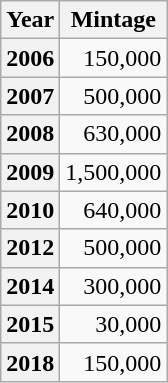<table class="wikitable sortable">
<tr>
<th>Year</th>
<th>Mintage</th>
</tr>
<tr>
<th>2006</th>
<td style="text-align:right">150,000</td>
</tr>
<tr>
<th>2007</th>
<td style="text-align:right">500,000</td>
</tr>
<tr>
<th>2008</th>
<td style="text-align:right">630,000</td>
</tr>
<tr>
<th>2009</th>
<td style="text-align:right">1,500,000</td>
</tr>
<tr>
<th>2010</th>
<td style="text-align:right">640,000</td>
</tr>
<tr>
<th>2012</th>
<td style="text-align:right">500,000</td>
</tr>
<tr>
<th>2014</th>
<td style="text-align:right">300,000</td>
</tr>
<tr>
<th>2015</th>
<td style="text-align:right">30,000</td>
</tr>
<tr>
<th>2018</th>
<td style="text-align:right">150,000</td>
</tr>
</table>
